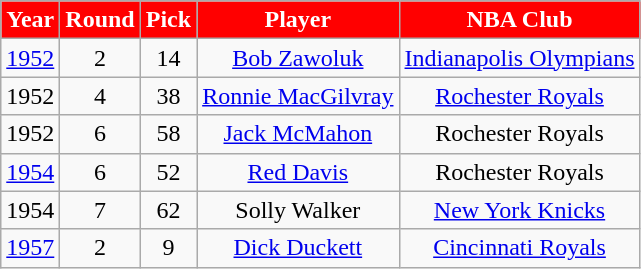<table class="wikitable">
<tr>
<th style="background:red; color:#FFFFFF;">Year</th>
<th style="background:red; color:#FFFFFF;">Round</th>
<th style="background:red; color:#FFFFFF;">Pick</th>
<th style="background:red; color:#FFFFFF;">Player</th>
<th style="background:red; color:#FFFFFF;">NBA Club</th>
</tr>
<tr style="text-align:center;" bgcolor="">
<td><a href='#'>1952</a></td>
<td>2</td>
<td>14</td>
<td><a href='#'>Bob Zawoluk</a></td>
<td><a href='#'>Indianapolis Olympians</a></td>
</tr>
<tr style="text-align:center;" bgcolor="">
<td>1952</td>
<td>4</td>
<td>38</td>
<td><a href='#'>Ronnie MacGilvray</a></td>
<td><a href='#'>Rochester Royals</a></td>
</tr>
<tr style="text-align:center;" bgcolor="">
<td>1952</td>
<td>6</td>
<td>58</td>
<td><a href='#'>Jack McMahon</a></td>
<td>Rochester Royals</td>
</tr>
<tr style="text-align:center;" bgcolor="">
<td><a href='#'>1954</a></td>
<td>6</td>
<td>52</td>
<td><a href='#'>Red Davis</a></td>
<td>Rochester Royals</td>
</tr>
<tr style="text-align:center;" bgcolor="">
<td>1954</td>
<td>7</td>
<td>62</td>
<td>Solly Walker</td>
<td><a href='#'>New York Knicks</a></td>
</tr>
<tr style="text-align:center;" bgcolor="">
<td><a href='#'>1957</a></td>
<td>2</td>
<td>9</td>
<td><a href='#'>Dick Duckett</a></td>
<td><a href='#'>Cincinnati Royals</a></td>
</tr>
</table>
